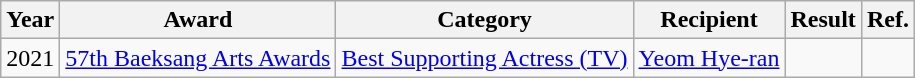<table class="wikitable sortable">
<tr>
<th>Year</th>
<th>Award</th>
<th>Category</th>
<th>Recipient</th>
<th>Result</th>
<th>Ref.</th>
</tr>
<tr>
<td>2021</td>
<td><a href='#'>57th Baeksang Arts Awards</a></td>
<td><a href='#'>Best Supporting Actress (TV)</a></td>
<td><a href='#'>Yeom Hye-ran</a></td>
<td></td>
<td></td>
</tr>
</table>
